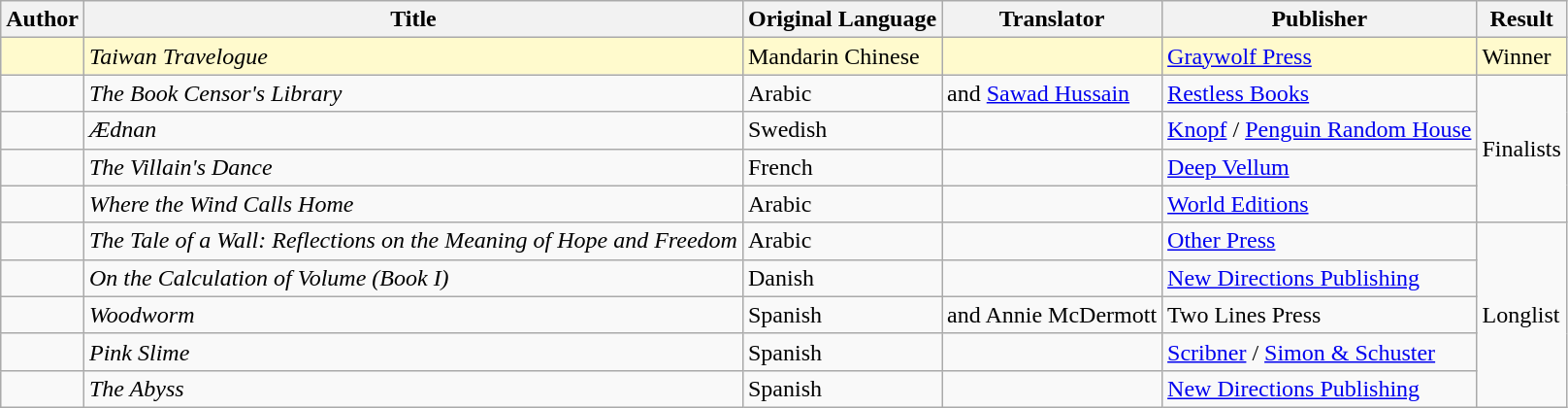<table class="wikitable">
<tr>
<th>Author</th>
<th>Title</th>
<th>Original Language</th>
<th>Translator</th>
<th>Publisher</th>
<th>Result</th>
</tr>
<tr style=background:LemonChiffon; color:black>
<td></td>
<td><em>Taiwan Travelogue</em></td>
<td>Mandarin Chinese</td>
<td></td>
<td><a href='#'>Graywolf Press</a></td>
<td>Winner</td>
</tr>
<tr>
<td></td>
<td><em>The Book Censor's Library</em></td>
<td>Arabic</td>
<td> and <a href='#'>Sawad Hussain</a></td>
<td><a href='#'>Restless Books</a></td>
<td rowspan="4">Finalists</td>
</tr>
<tr>
<td></td>
<td><em>Ædnan</em></td>
<td>Swedish</td>
<td></td>
<td><a href='#'>Knopf</a> / <a href='#'>Penguin Random House</a></td>
</tr>
<tr>
<td></td>
<td><em>The Villain's Dance</em></td>
<td>French</td>
<td></td>
<td><a href='#'>Deep Vellum</a></td>
</tr>
<tr>
<td></td>
<td><em>Where the Wind Calls Home</em></td>
<td>Arabic</td>
<td></td>
<td><a href='#'>World Editions</a></td>
</tr>
<tr>
<td></td>
<td><em>The Tale of a Wall: Reflections on the Meaning of Hope and Freedom</em></td>
<td>Arabic</td>
<td></td>
<td><a href='#'>Other Press</a></td>
<td rowspan="5">Longlist</td>
</tr>
<tr>
<td></td>
<td><em>On the Calculation of Volume (Book I)</em></td>
<td>Danish</td>
<td></td>
<td><a href='#'>New Directions Publishing</a></td>
</tr>
<tr>
<td></td>
<td><em>Woodworm</em></td>
<td>Spanish</td>
<td> and Annie McDermott</td>
<td>Two Lines Press</td>
</tr>
<tr>
<td></td>
<td><em>Pink Slime</em></td>
<td>Spanish</td>
<td></td>
<td><a href='#'>Scribner</a> / <a href='#'>Simon & Schuster</a></td>
</tr>
<tr>
<td></td>
<td><em>The Abyss</em></td>
<td>Spanish</td>
<td></td>
<td><a href='#'>New Directions Publishing</a></td>
</tr>
</table>
